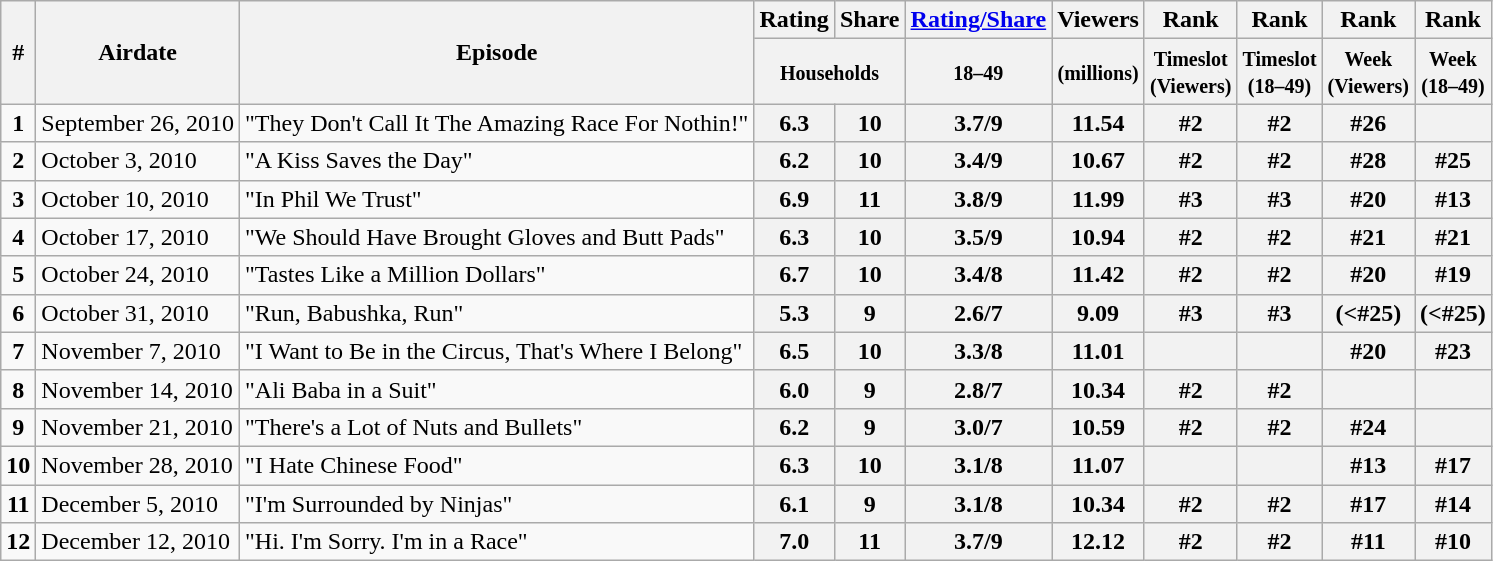<table class="wikitable">
<tr>
<th rowspan="2">#</th>
<th rowspan="2">Airdate</th>
<th rowspan="2">Episode</th>
<th>Rating</th>
<th>Share</th>
<th><a href='#'>Rating/Share</a></th>
<th>Viewers</th>
<th>Rank</th>
<th>Rank</th>
<th>Rank</th>
<th>Rank</th>
</tr>
<tr class="sorttop">
<th colspan="2"><small>Households</small></th>
<th><small>18–49</small></th>
<th><small>(millions)</small></th>
<th><small>Timeslot<br>(Viewers)</small></th>
<th><small>Timeslot<br>(18–49)</small></th>
<th><small>Week<br>(Viewers)</small></th>
<th><small>Week<br>(18–49)</small></th>
</tr>
<tr>
<td style="text-align:center"><strong>1</strong></td>
<td>September 26, 2010</td>
<td>"They Don't Call It The Amazing Race For Nothin!"</td>
<th>6.3</th>
<th>10</th>
<th>3.7/9</th>
<th>11.54</th>
<th>#2</th>
<th>#2</th>
<th>#26</th>
<th></th>
</tr>
<tr>
<td style="text-align:center"><strong>2</strong></td>
<td>October 3, 2010</td>
<td>"A Kiss Saves the Day"</td>
<th>6.2</th>
<th>10</th>
<th>3.4/9</th>
<th>10.67</th>
<th>#2</th>
<th>#2</th>
<th>#28</th>
<th>#25</th>
</tr>
<tr>
<td style="text-align:center"><strong>3</strong></td>
<td>October 10, 2010</td>
<td>"In Phil We Trust"</td>
<th>6.9</th>
<th>11</th>
<th>3.8/9</th>
<th>11.99</th>
<th>#3</th>
<th>#3</th>
<th>#20</th>
<th>#13</th>
</tr>
<tr>
<td style="text-align:center"><strong>4</strong></td>
<td>October 17, 2010</td>
<td>"We Should Have Brought Gloves and Butt Pads"</td>
<th>6.3</th>
<th>10</th>
<th>3.5/9</th>
<th>10.94</th>
<th>#2</th>
<th>#2</th>
<th>#21</th>
<th>#21</th>
</tr>
<tr>
<td style="text-align:center"><strong>5</strong></td>
<td>October 24, 2010</td>
<td>"Tastes Like a Million Dollars"</td>
<th>6.7</th>
<th>10</th>
<th>3.4/8</th>
<th>11.42</th>
<th>#2</th>
<th>#2</th>
<th>#20</th>
<th>#19</th>
</tr>
<tr>
<td style="text-align:center"><strong>6</strong></td>
<td>October 31, 2010</td>
<td>"Run, Babushka, Run"</td>
<th>5.3</th>
<th>9</th>
<th>2.6/7</th>
<th>9.09</th>
<th>#3</th>
<th>#3</th>
<th>(<#25)</th>
<th>(<#25)</th>
</tr>
<tr>
<td style="text-align:center"><strong>7</strong></td>
<td>November 7, 2010</td>
<td>"I Want to Be in the Circus, That's Where I Belong"</td>
<th>6.5</th>
<th>10</th>
<th>3.3/8</th>
<th>11.01</th>
<th></th>
<th></th>
<th>#20</th>
<th>#23</th>
</tr>
<tr>
<td style="text-align:center"><strong>8</strong></td>
<td>November 14, 2010</td>
<td>"Ali Baba in a Suit"</td>
<th>6.0</th>
<th>9</th>
<th>2.8/7</th>
<th>10.34</th>
<th>#2</th>
<th>#2</th>
<th></th>
<th></th>
</tr>
<tr>
<td style="text-align:center"><strong>9</strong></td>
<td>November 21, 2010</td>
<td>"There's a Lot of Nuts and Bullets"</td>
<th>6.2</th>
<th>9</th>
<th>3.0/7</th>
<th>10.59</th>
<th>#2</th>
<th>#2</th>
<th>#24</th>
<th></th>
</tr>
<tr>
<td style="text-align:center"><strong>10</strong></td>
<td>November 28, 2010</td>
<td>"I Hate Chinese Food"</td>
<th>6.3</th>
<th>10</th>
<th>3.1/8</th>
<th>11.07</th>
<th></th>
<th></th>
<th>#13</th>
<th>#17</th>
</tr>
<tr>
<td style="text-align:center"><strong>11</strong></td>
<td>December 5, 2010</td>
<td>"I'm Surrounded by Ninjas"</td>
<th>6.1</th>
<th>9</th>
<th>3.1/8</th>
<th>10.34</th>
<th>#2</th>
<th>#2</th>
<th>#17</th>
<th>#14</th>
</tr>
<tr>
<td style="text-align:center"><strong>12</strong></td>
<td>December 12, 2010</td>
<td>"Hi. I'm Sorry. I'm in a Race"</td>
<th>7.0</th>
<th>11</th>
<th>3.7/9</th>
<th>12.12</th>
<th>#2</th>
<th>#2</th>
<th>#11</th>
<th>#10</th>
</tr>
</table>
